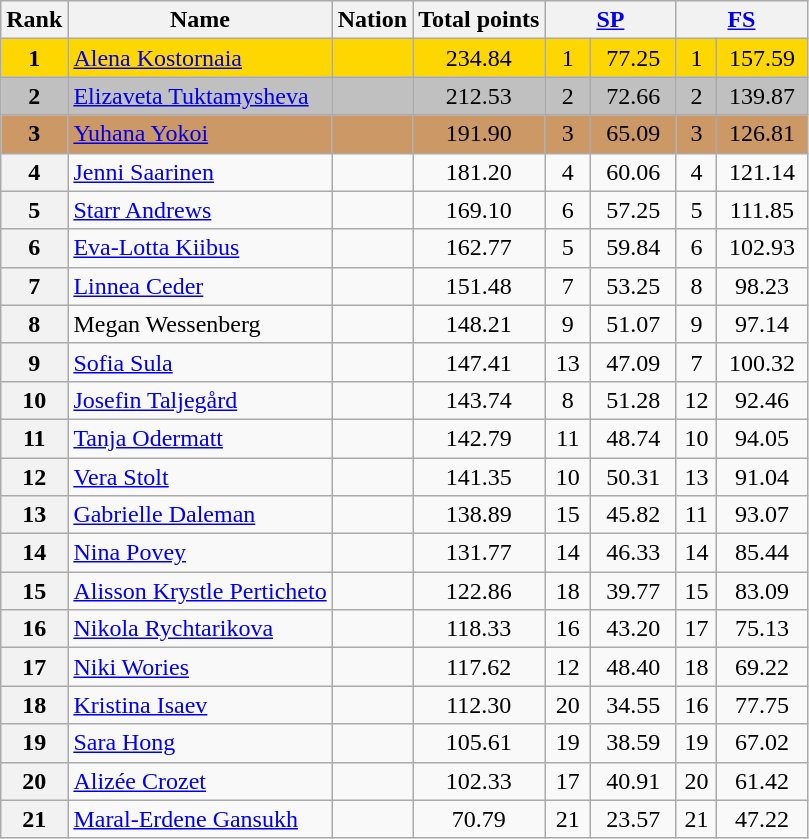<table class="wikitable sortable">
<tr>
<th>Rank</th>
<th>Name</th>
<th>Nation</th>
<th>Total points</th>
<th colspan="2" width="80px"><a href='#'>SP</a></th>
<th colspan="2" width="80px"><a href='#'>FS</a></th>
</tr>
<tr bgcolor="gold">
<td align="center"><strong>1</strong></td>
<td><a href='#'>Alena Kostornaia</a></td>
<td></td>
<td align="center">234.84</td>
<td align="center">1</td>
<td align="center">77.25</td>
<td align="center">1</td>
<td align="center">157.59</td>
</tr>
<tr bgcolor="silver">
<td align="center"><strong>2</strong></td>
<td><a href='#'>Elizaveta Tuktamysheva</a></td>
<td></td>
<td align="center">212.53</td>
<td align="center">2</td>
<td align="center">72.66</td>
<td align="center">2</td>
<td align="center">139.87</td>
</tr>
<tr bgcolor="cc9966">
<td align="center"><strong>3</strong></td>
<td><a href='#'>Yuhana Yokoi</a></td>
<td></td>
<td align="center">191.90</td>
<td align="center">3</td>
<td align="center">65.09</td>
<td align="center">3</td>
<td align="center">126.81</td>
</tr>
<tr>
<th>4</th>
<td><a href='#'>Jenni Saarinen</a></td>
<td></td>
<td align="center">181.20</td>
<td align="center">4</td>
<td align="center">60.06</td>
<td align="center">4</td>
<td align="center">121.14</td>
</tr>
<tr>
<th>5</th>
<td><a href='#'>Starr Andrews</a></td>
<td></td>
<td align="center">169.10</td>
<td align="center">6</td>
<td align="center">57.25</td>
<td align="center">5</td>
<td align="center">111.85</td>
</tr>
<tr>
<th>6</th>
<td><a href='#'>Eva-Lotta Kiibus</a></td>
<td></td>
<td align="center">162.77</td>
<td align="center">5</td>
<td align="center">59.84</td>
<td align="center">6</td>
<td align="center">102.93</td>
</tr>
<tr>
<th>7</th>
<td><a href='#'>Linnea Ceder</a></td>
<td></td>
<td align="center">151.48</td>
<td align="center">7</td>
<td align="center">53.25</td>
<td align="center">8</td>
<td align="center">98.23</td>
</tr>
<tr>
<th>8</th>
<td>Megan Wessenberg</td>
<td></td>
<td align="center">148.21</td>
<td align="center">9</td>
<td align="center">51.07</td>
<td align="center">9</td>
<td align="center">97.14</td>
</tr>
<tr>
<th>9</th>
<td><a href='#'>Sofia Sula</a></td>
<td></td>
<td align="center">147.41</td>
<td align="center">13</td>
<td align="center">47.09</td>
<td align="center">7</td>
<td align="center">100.32</td>
</tr>
<tr>
<th>10</th>
<td><a href='#'>Josefin Taljegård</a></td>
<td></td>
<td align="center">143.74</td>
<td align="center">8</td>
<td align="center">51.28</td>
<td align="center">12</td>
<td align="center">92.46</td>
</tr>
<tr>
<th>11</th>
<td><a href='#'>Tanja Odermatt</a></td>
<td></td>
<td align="center">142.79</td>
<td align="center">11</td>
<td align="center">48.74</td>
<td align="center">10</td>
<td align="center">94.05</td>
</tr>
<tr>
<th>12</th>
<td><a href='#'>Vera Stolt</a></td>
<td></td>
<td align="center">141.35</td>
<td align="center">10</td>
<td align="center">50.31</td>
<td align="center">13</td>
<td align="center">91.04</td>
</tr>
<tr>
<th>13</th>
<td><a href='#'>Gabrielle Daleman</a></td>
<td></td>
<td align="center">138.89</td>
<td align="center">15</td>
<td align="center">45.82</td>
<td align="center">11</td>
<td align="center">93.07</td>
</tr>
<tr>
<th>14</th>
<td><a href='#'>Nina Povey</a></td>
<td></td>
<td align="center">131.77</td>
<td align="center">14</td>
<td align="center">46.33</td>
<td align="center">14</td>
<td align="center">85.44</td>
</tr>
<tr>
<th>15</th>
<td><a href='#'>Alisson Krystle Perticheto</a></td>
<td></td>
<td align="center">122.86</td>
<td align="center">18</td>
<td align="center">39.77</td>
<td align="center">15</td>
<td align="center">83.09</td>
</tr>
<tr>
<th>16</th>
<td><a href='#'>Nikola Rychtarikova</a></td>
<td></td>
<td align="center">118.33</td>
<td align="center">16</td>
<td align="center">43.20</td>
<td align="center">17</td>
<td align="center">75.13</td>
</tr>
<tr>
<th>17</th>
<td><a href='#'>Niki Wories</a></td>
<td></td>
<td align="center">117.62</td>
<td align="center">12</td>
<td align="center">48.40</td>
<td align="center">18</td>
<td align="center">69.22</td>
</tr>
<tr>
<th>18</th>
<td><a href='#'>Kristina Isaev</a></td>
<td></td>
<td align="center">112.30</td>
<td align="center">20</td>
<td align="center">34.55</td>
<td align="center">16</td>
<td align="center">77.75</td>
</tr>
<tr>
<th>19</th>
<td><a href='#'>Sara Hong</a></td>
<td></td>
<td align="center">105.61</td>
<td align="center">19</td>
<td align="center">38.59</td>
<td align="center">19</td>
<td align="center">67.02</td>
</tr>
<tr>
<th>20</th>
<td><a href='#'>Alizée Crozet</a></td>
<td></td>
<td align="center">102.33</td>
<td align="center">17</td>
<td align="center">40.91</td>
<td align="center">20</td>
<td align="center">61.42</td>
</tr>
<tr>
<th>21</th>
<td><a href='#'>Maral-Erdene Gansukh</a></td>
<td></td>
<td align="center">70.79</td>
<td align="center">21</td>
<td align="center">23.57</td>
<td align="center">21</td>
<td align="center">47.22</td>
</tr>
</table>
